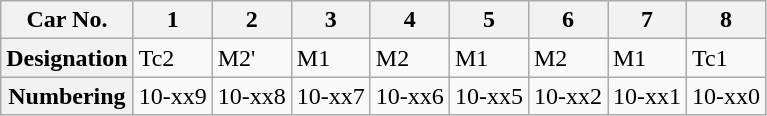<table class="wikitable">
<tr>
<th>Car No.</th>
<th>1</th>
<th>2</th>
<th>3</th>
<th>4</th>
<th>5</th>
<th>6</th>
<th>7</th>
<th>8</th>
</tr>
<tr>
<th>Designation</th>
<td>Tc2</td>
<td>M2'</td>
<td>M1</td>
<td>M2</td>
<td>M1</td>
<td>M2</td>
<td>M1</td>
<td>Tc1</td>
</tr>
<tr>
<th>Numbering</th>
<td>10-xx9</td>
<td>10-xx8</td>
<td>10-xx7</td>
<td>10-xx6</td>
<td>10-xx5</td>
<td>10-xx2</td>
<td>10-xx1</td>
<td>10-xx0</td>
</tr>
</table>
